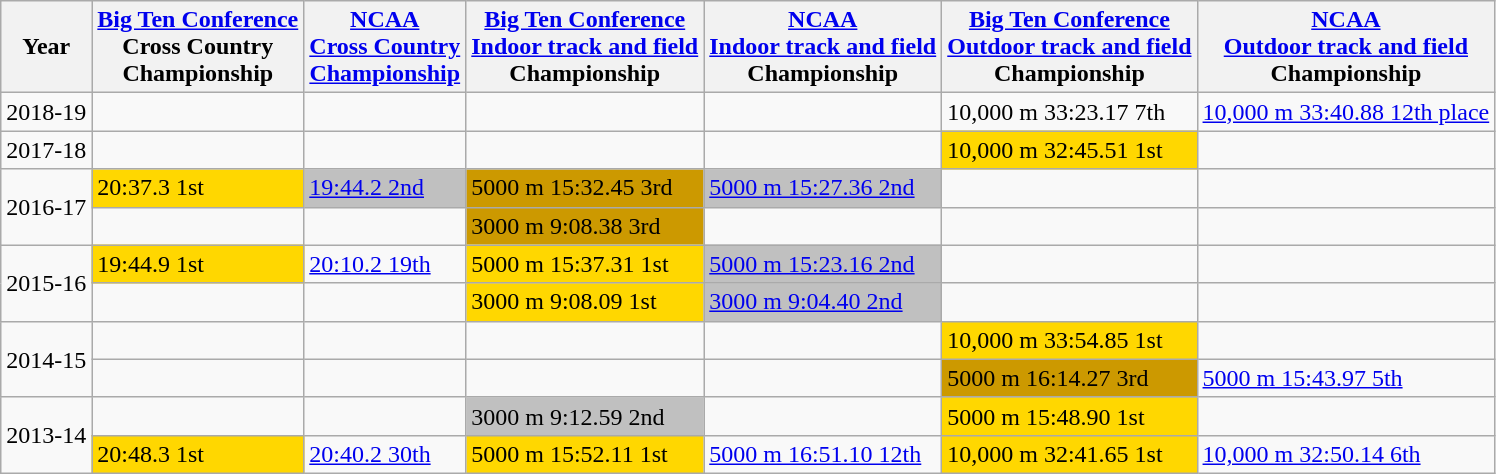<table class="wikitable sortable">
<tr>
<th>Year</th>
<th><a href='#'>Big Ten Conference</a><br>Cross Country<br>Championship</th>
<th><a href='#'>NCAA</a><br><a href='#'>Cross Country<br>Championship</a></th>
<th><a href='#'>Big Ten Conference</a><br><a href='#'>Indoor track and field</a><br>Championship</th>
<th><a href='#'>NCAA</a><br><a href='#'>Indoor track and field</a><br>Championship</th>
<th><a href='#'>Big Ten Conference</a><br><a href='#'>Outdoor track and field</a><br>Championship</th>
<th><a href='#'>NCAA</a><br><a href='#'>Outdoor track and field</a><br>Championship</th>
</tr>
<tr>
<td Rowspan=1>2018-19</td>
<td></td>
<td></td>
<td></td>
<td></td>
<td>10,000 m 33:23.17 7th</td>
<td><a href='#'>10,000 m 33:40.88 12th place</a></td>
</tr>
<tr>
<td Rowspan=1>2017-18</td>
<td></td>
<td></td>
<td></td>
<td></td>
<td bgcolor=gold>10,000 m 32:45.51 1st</td>
<td></td>
</tr>
<tr>
<td Rowspan=2>2016-17</td>
<td bgcolor=gold>20:37.3 1st</td>
<td bgcolor=silver><a href='#'>19:44.2 2nd</a></td>
<td bgcolor=cc9900>5000 m 15:32.45 3rd</td>
<td bgcolor=silver><a href='#'>5000 m 15:27.36 2nd</a></td>
<td></td>
<td></td>
</tr>
<tr>
<td></td>
<td></td>
<td bgcolor=cc9900>3000 m 9:08.38 3rd</td>
<td></td>
<td></td>
<td></td>
</tr>
<tr>
<td Rowspan=2>2015-16</td>
<td bgcolor=gold>19:44.9 1st</td>
<td><a href='#'>20:10.2 19th</a></td>
<td bgcolor=gold>5000 m 15:37.31 1st</td>
<td bgcolor=silver><a href='#'>5000 m 15:23.16 2nd</a></td>
<td></td>
<td></td>
</tr>
<tr>
<td></td>
<td></td>
<td bgcolor=gold>3000 m 9:08.09 1st</td>
<td bgcolor=silver><a href='#'>3000 m 9:04.40 2nd</a></td>
<td></td>
<td></td>
</tr>
<tr>
<td Rowspan=2>2014-15</td>
<td></td>
<td></td>
<td></td>
<td></td>
<td bgcolor=gold>10,000 m 33:54.85 1st</td>
<td></td>
</tr>
<tr>
<td></td>
<td></td>
<td></td>
<td></td>
<td bgcolor=cc9900>5000 m 16:14.27 3rd</td>
<td><a href='#'>5000 m 15:43.97 5th</a></td>
</tr>
<tr>
<td Rowspan=2>2013-14</td>
<td></td>
<td></td>
<td bgcolor=silver>3000 m 9:12.59 2nd</td>
<td></td>
<td bgcolor=gold>5000 m 15:48.90 1st</td>
<td></td>
</tr>
<tr>
<td bgcolor=gold>20:48.3 1st</td>
<td><a href='#'>20:40.2 30th</a></td>
<td bgcolor=gold>5000 m 15:52.11 1st</td>
<td><a href='#'>5000 m 16:51.10 12th</a></td>
<td bgcolor=gold>10,000 m 32:41.65 1st</td>
<td><a href='#'>10,000 m 32:50.14 6th</a></td>
</tr>
</table>
